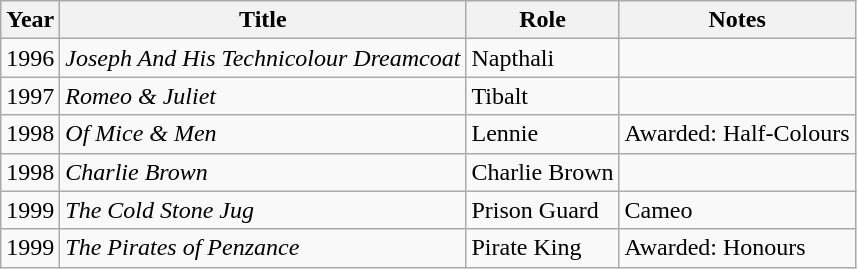<table class="wikitable sortable">
<tr>
<th>Year</th>
<th>Title</th>
<th>Role</th>
<th class="unsortable">Notes</th>
</tr>
<tr>
<td>1996</td>
<td><em>Joseph And His Technicolour Dreamcoat</em></td>
<td>Napthali</td>
<td></td>
</tr>
<tr>
<td>1997</td>
<td><em>Romeo & Juliet</em></td>
<td>Tibalt</td>
<td></td>
</tr>
<tr>
<td>1998</td>
<td><em>Of Mice & Men</em></td>
<td>Lennie</td>
<td>Awarded: Half-Colours</td>
</tr>
<tr>
<td>1998</td>
<td><em>Charlie Brown</em></td>
<td>Charlie Brown</td>
<td></td>
</tr>
<tr>
<td>1999</td>
<td><em>The Cold Stone Jug</em></td>
<td>Prison Guard</td>
<td>Cameo</td>
</tr>
<tr>
<td>1999</td>
<td><em>The Pirates of Penzance</em></td>
<td>Pirate King</td>
<td>Awarded: Honours</td>
</tr>
</table>
